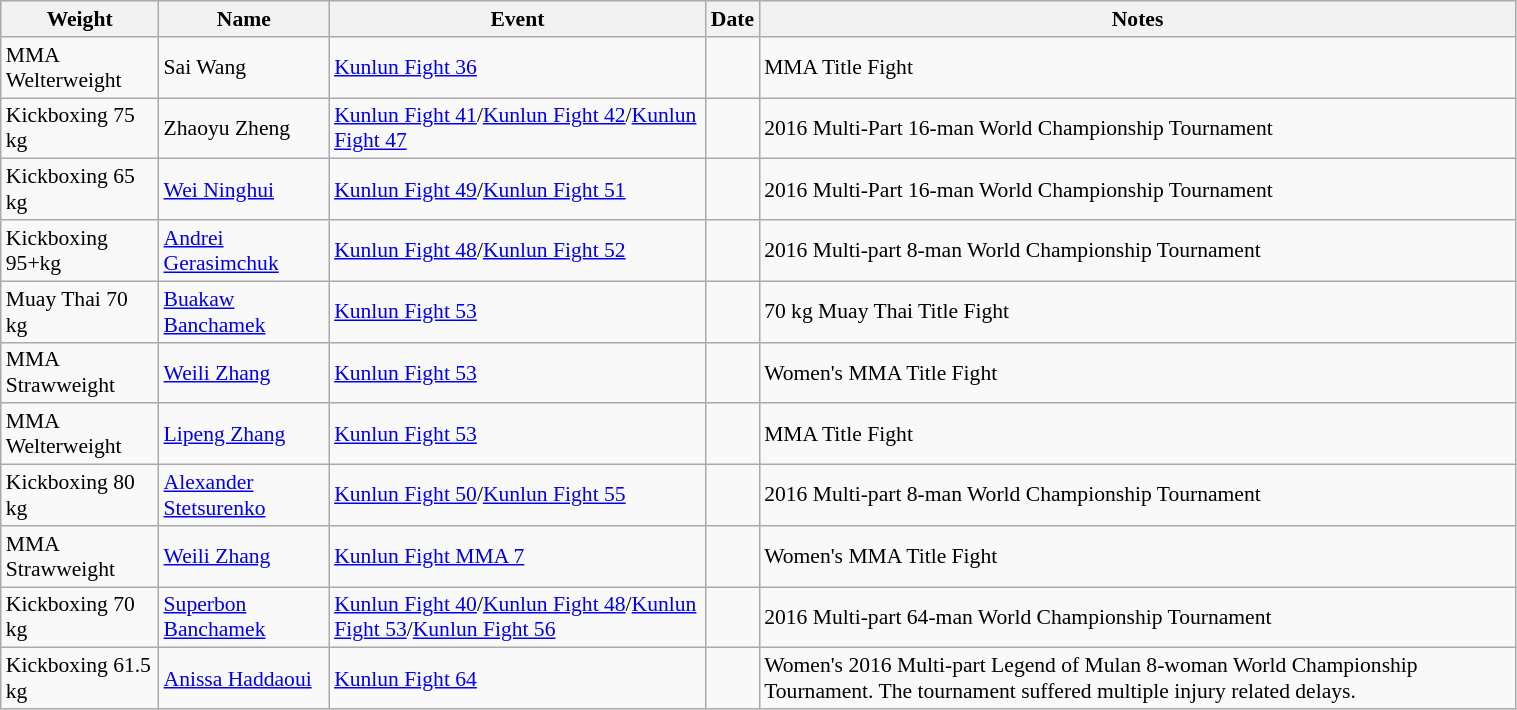<table id="Events" class="wikitable sortable" style="width:80%; font-size:90%;">
<tr>
<th scope="col">Weight</th>
<th scope="col">Name</th>
<th scope="col">Event</th>
<th scope="col">Date</th>
<th scope="col">Notes</th>
</tr>
<tr>
<td>MMA Welterweight</td>
<td> Sai Wang<br></td>
<td><a href='#'>Kunlun Fight 36</a></td>
<td></td>
<td>MMA Title Fight</td>
</tr>
<tr>
<td>Kickboxing 75 kg</td>
<td> Zhaoyu Zheng<br></td>
<td><a href='#'>Kunlun Fight 41</a>/<a href='#'>Kunlun Fight 42</a>/<a href='#'>Kunlun Fight 47</a></td>
<td></td>
<td>2016 Multi-Part 16-man World Championship Tournament</td>
</tr>
<tr>
<td>Kickboxing 65 kg</td>
<td> <a href='#'>Wei Ninghui</a><br></td>
<td><a href='#'>Kunlun Fight 49</a>/<a href='#'>Kunlun Fight 51</a></td>
<td></td>
<td>2016 Multi-Part 16-man World Championship Tournament</td>
</tr>
<tr>
<td>Kickboxing 95+kg</td>
<td> <a href='#'>Andrei Gerasimchuk</a><br></td>
<td><a href='#'>Kunlun Fight 48</a>/<a href='#'>Kunlun Fight 52</a></td>
<td></td>
<td>2016 Multi-part 8-man World Championship Tournament</td>
</tr>
<tr>
<td>Muay Thai 70 kg</td>
<td> <a href='#'>Buakaw Banchamek</a><br></td>
<td><a href='#'>Kunlun Fight 53</a></td>
<td></td>
<td>70 kg Muay Thai Title Fight</td>
</tr>
<tr>
<td>MMA Strawweight</td>
<td> <a href='#'>Weili Zhang</a><br></td>
<td><a href='#'>Kunlun Fight 53</a></td>
<td></td>
<td>Women's MMA Title Fight</td>
</tr>
<tr>
<td>MMA Welterweight</td>
<td> <a href='#'>Lipeng Zhang</a><br></td>
<td><a href='#'>Kunlun Fight 53</a></td>
<td></td>
<td>MMA Title Fight</td>
</tr>
<tr>
<td>Kickboxing 80 kg</td>
<td> <a href='#'>Alexander Stetsurenko</a><br></td>
<td><a href='#'>Kunlun Fight 50</a>/<a href='#'>Kunlun Fight 55</a></td>
<td></td>
<td>2016 Multi-part 8-man World Championship Tournament</td>
</tr>
<tr>
<td>MMA Strawweight</td>
<td> <a href='#'>Weili Zhang</a><br></td>
<td><a href='#'>Kunlun Fight MMA 7</a></td>
<td></td>
<td>Women's MMA Title Fight</td>
</tr>
<tr>
<td>Kickboxing 70 kg</td>
<td> <a href='#'>Superbon Banchamek</a><br></td>
<td><a href='#'>Kunlun Fight 40</a>/<a href='#'>Kunlun Fight 48</a>/<a href='#'>Kunlun Fight 53</a>/<a href='#'>Kunlun Fight 56</a></td>
<td></td>
<td>2016 Multi-part 64-man World Championship Tournament</td>
</tr>
<tr>
<td>Kickboxing 61.5 kg</td>
<td> <a href='#'>Anissa Haddaoui</a><br></td>
<td><a href='#'>Kunlun Fight 64</a></td>
<td></td>
<td>Women's 2016 Multi-part Legend of Mulan 8-woman World Championship Tournament. The tournament suffered multiple injury related delays.</td>
</tr>
</table>
